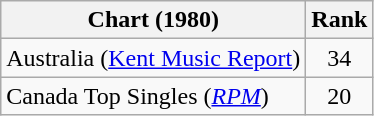<table class="wikitable sortable">
<tr>
<th>Chart (1980)</th>
<th>Rank</th>
</tr>
<tr>
<td>Australia (<a href='#'>Kent Music Report</a>)</td>
<td align="center">34</td>
</tr>
<tr>
<td>Canada Top Singles (<em><a href='#'>RPM</a></em>)</td>
<td align="center">20</td>
</tr>
</table>
